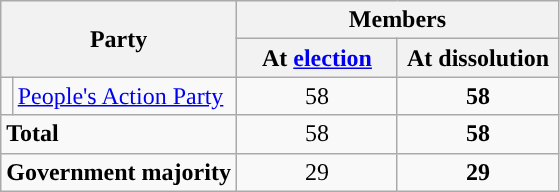<table class="wikitable" border="1">
<tr>
<th colspan="2" rowspan="2">Party</th>
<th colspan="2">Members</th>
</tr>
<tr>
<th width="100px">At <a href='#'>election</a></th>
<th width="100px">At dissolution</th>
</tr>
<tr>
<td></td>
<td scope="row"><a href='#'>People's Action Party</a></td>
<td align="center">58</td>
<td align="center"><strong>58</strong></td>
</tr>
<tr>
<td colspan="2"><strong>Total</strong></td>
<td align="center">58</td>
<td align="center"><strong>58</strong></td>
</tr>
<tr>
<td colspan="2"><strong>Government majority</strong></td>
<td align="center">29</td>
<td align="center"><strong>29</strong></td>
</tr>
</table>
